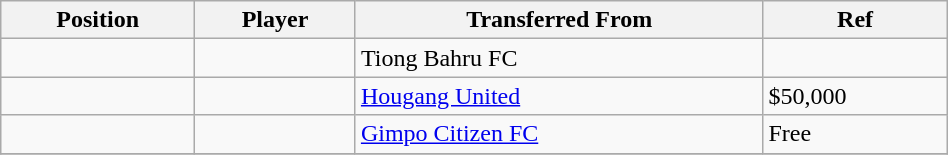<table class="wikitable sortable" style="width:50%; text-align:center; font-size:100%; text-align:left;">
<tr>
<th><strong>Position</strong></th>
<th><strong>Player</strong></th>
<th><strong>Transferred From</strong></th>
<th><strong>Ref</strong></th>
</tr>
<tr>
<td></td>
<td></td>
<td> Tiong Bahru FC</td>
<td></td>
</tr>
<tr>
<td></td>
<td></td>
<td> <a href='#'>Hougang United</a></td>
<td>$50,000 </td>
</tr>
<tr>
<td></td>
<td></td>
<td> <a href='#'>Gimpo Citizen FC</a></td>
<td>Free </td>
</tr>
<tr>
</tr>
</table>
